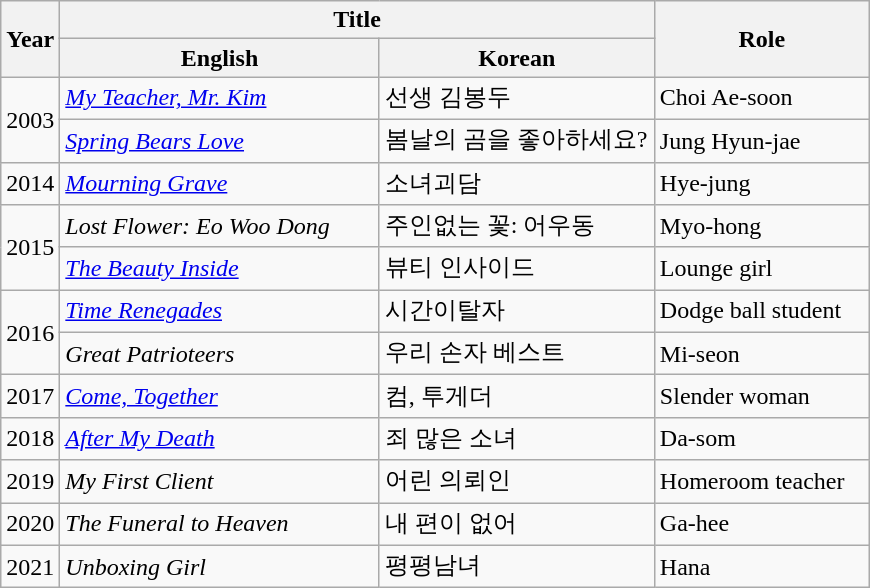<table class="wikitable sortable plainrowheaders">
<tr>
<th scope="col" rowspan="2">Year</th>
<th scope="col" colspan="2">Title</th>
<th scope="col" rowspan="2" style="width:8.5em;">Role</th>
</tr>
<tr>
<th scope="col" style="width:12.85em;">English</th>
<th scope="col" style="width:11em;">Korean</th>
</tr>
<tr>
<td rowspan="2">2003</td>
<td><em><a href='#'>My Teacher, Mr. Kim</a></em></td>
<td>선생 김봉두</td>
<td>Choi Ae-soon</td>
</tr>
<tr>
<td><em><a href='#'>Spring Bears Love</a></em></td>
<td>봄날의 곰을 좋아하세요?</td>
<td>Jung Hyun-jae</td>
</tr>
<tr>
<td scope="row">2014</td>
<td><em><a href='#'>Mourning Grave</a></em></td>
<td>소녀괴담</td>
<td>Hye-jung</td>
</tr>
<tr>
<td rowspan="2">2015</td>
<td><em>Lost Flower: Eo Woo Dong</em></td>
<td>주인없는 꽃: 어우동</td>
<td>Myo-hong</td>
</tr>
<tr>
<td><em><a href='#'>The Beauty Inside</a></em></td>
<td>뷰티 인사이드</td>
<td>Lounge girl</td>
</tr>
<tr>
<td rowspan="2">2016</td>
<td><em><a href='#'>Time Renegades</a></em></td>
<td>시간이탈자</td>
<td>Dodge ball student</td>
</tr>
<tr>
<td><em>Great Patrioteers</em></td>
<td>우리 손자 베스트</td>
<td>Mi-seon</td>
</tr>
<tr>
<td scope="row">2017</td>
<td><em><a href='#'>Come, Together</a></em></td>
<td>컴, 투게더</td>
<td>Slender woman</td>
</tr>
<tr>
<td scope="row">2018</td>
<td><em><a href='#'>After My Death</a></em></td>
<td>죄 많은 소녀</td>
<td>Da-som</td>
</tr>
<tr>
<td scope="row">2019</td>
<td><em>My First Client</em></td>
<td>어린 의뢰인</td>
<td>Homeroom teacher</td>
</tr>
<tr>
<td scope="row">2020</td>
<td><em>The Funeral to Heaven</em></td>
<td>내 편이 없어</td>
<td>Ga-hee</td>
</tr>
<tr>
<td scope="row">2021</td>
<td><em>Unboxing Girl</em></td>
<td>평평남녀</td>
<td>Hana</td>
</tr>
</table>
